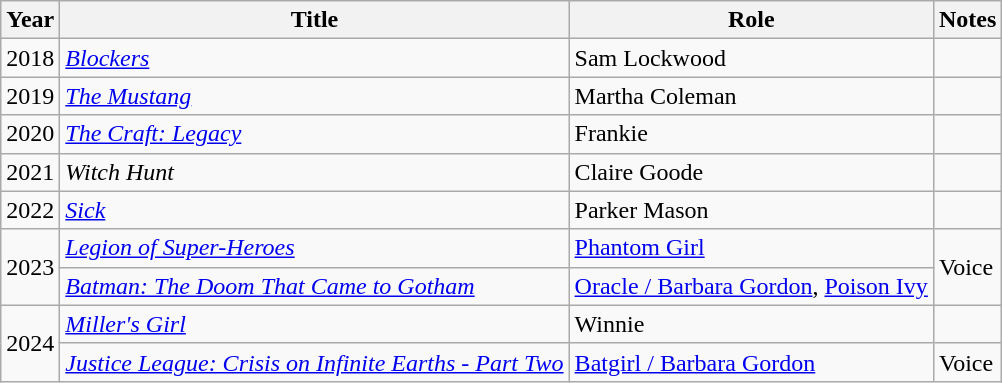<table class="wikitable plainrowheaders sortable">
<tr>
<th scope="col">Year</th>
<th scope="col">Title</th>
<th scope="col">Role</th>
<th scope="col" class="unsortable">Notes</th>
</tr>
<tr>
<td>2018</td>
<td><em><a href='#'>Blockers</a></em></td>
<td>Sam Lockwood</td>
<td></td>
</tr>
<tr>
<td>2019</td>
<td><em><a href='#'>The Mustang</a></em></td>
<td>Martha Coleman</td>
<td></td>
</tr>
<tr>
<td>2020</td>
<td><em><a href='#'>The Craft: Legacy</a></em></td>
<td>Frankie</td>
<td></td>
</tr>
<tr>
<td>2021</td>
<td><em>Witch Hunt</em></td>
<td>Claire Goode</td>
<td></td>
</tr>
<tr>
<td>2022</td>
<td><em><a href='#'>Sick</a></em></td>
<td>Parker Mason</td>
<td></td>
</tr>
<tr>
<td rowspan="2">2023</td>
<td><em><a href='#'>Legion of Super-Heroes</a></em></td>
<td><a href='#'>Phantom Girl</a></td>
<td rowspan="2">Voice</td>
</tr>
<tr>
<td><em><a href='#'>Batman: The Doom That Came to Gotham</a></em></td>
<td><a href='#'>Oracle / Barbara Gordon</a>, <a href='#'>Poison Ivy</a></td>
</tr>
<tr>
<td Rowspan="2">2024</td>
<td><em><a href='#'>Miller's Girl</a></em></td>
<td>Winnie</td>
<td></td>
</tr>
<tr>
<td><em><a href='#'>Justice League: Crisis on Infinite Earths - Part Two</a></em></td>
<td><a href='#'>Batgirl / Barbara Gordon</a></td>
<td>Voice</td>
</tr>
</table>
